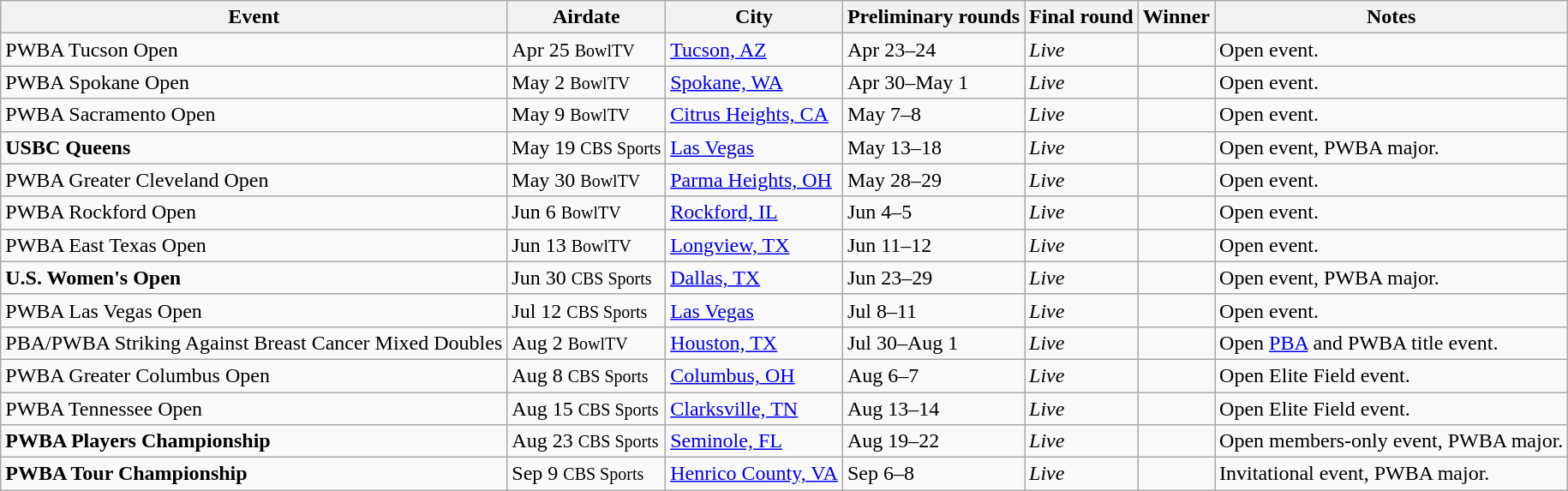<table class="wikitable">
<tr>
<th>Event</th>
<th>Airdate</th>
<th>City</th>
<th>Preliminary rounds</th>
<th>Final round</th>
<th>Winner</th>
<th>Notes</th>
</tr>
<tr>
<td>PWBA Tucson Open</td>
<td>Apr 25 <small>BowlTV</small></td>
<td><a href='#'>Tucson, AZ</a></td>
<td>Apr 23–24</td>
<td><em>Live</em></td>
<td></td>
<td>Open event.</td>
</tr>
<tr>
<td>PWBA Spokane Open</td>
<td>May 2 <small>BowlTV</small></td>
<td><a href='#'>Spokane, WA</a></td>
<td>Apr 30–May 1</td>
<td><em>Live</em></td>
<td></td>
<td>Open event.</td>
</tr>
<tr>
<td>PWBA Sacramento Open</td>
<td>May 9 <small>BowlTV</small></td>
<td><a href='#'>Citrus Heights, CA</a></td>
<td>May 7–8</td>
<td><em>Live</em></td>
<td></td>
<td>Open event.</td>
</tr>
<tr>
<td><strong>USBC Queens</strong></td>
<td>May 19 <small>CBS Sports</small></td>
<td><a href='#'>Las Vegas</a></td>
<td>May 13–18</td>
<td><em>Live</em></td>
<td></td>
<td>Open event, PWBA major.</td>
</tr>
<tr>
<td>PWBA Greater Cleveland Open</td>
<td>May 30 <small>BowlTV</small></td>
<td><a href='#'>Parma Heights, OH</a></td>
<td>May 28–29</td>
<td><em>Live</em></td>
<td></td>
<td>Open event.</td>
</tr>
<tr>
<td>PWBA Rockford Open</td>
<td>Jun 6 <small>BowlTV</small></td>
<td><a href='#'>Rockford, IL</a></td>
<td>Jun 4–5</td>
<td><em>Live</em></td>
<td></td>
<td>Open event.</td>
</tr>
<tr>
<td>PWBA East Texas Open</td>
<td>Jun 13 <small>BowlTV</small></td>
<td><a href='#'>Longview, TX</a></td>
<td>Jun 11–12</td>
<td><em>Live</em></td>
<td></td>
<td>Open event.</td>
</tr>
<tr>
<td><strong>U.S. Women's Open</strong></td>
<td>Jun 30 <small>CBS Sports</small></td>
<td><a href='#'>Dallas, TX</a></td>
<td>Jun 23–29</td>
<td><em>Live</em></td>
<td></td>
<td>Open event, PWBA major.</td>
</tr>
<tr>
<td>PWBA Las Vegas Open</td>
<td>Jul 12 <small>CBS Sports</small></td>
<td><a href='#'>Las Vegas</a></td>
<td>Jul 8–11</td>
<td><em>Live</em></td>
<td></td>
<td>Open event.</td>
</tr>
<tr>
<td>PBA/PWBA Striking Against Breast Cancer Mixed Doubles</td>
<td>Aug 2 <small>BowlTV</small></td>
<td><a href='#'>Houston, TX</a></td>
<td>Jul 30–Aug 1</td>
<td><em>Live</em></td>
<td></td>
<td>Open <a href='#'>PBA</a> and PWBA title event.</td>
</tr>
<tr>
<td>PWBA Greater Columbus Open</td>
<td>Aug 8 <small>CBS Sports</small></td>
<td><a href='#'>Columbus, OH</a></td>
<td>Aug 6–7</td>
<td><em>Live</em></td>
<td></td>
<td>Open Elite Field event.</td>
</tr>
<tr>
<td>PWBA Tennessee Open</td>
<td>Aug 15 <small>CBS Sports</small></td>
<td><a href='#'>Clarksville, TN</a></td>
<td>Aug 13–14</td>
<td><em>Live</em></td>
<td></td>
<td>Open Elite Field event.</td>
</tr>
<tr>
<td><strong>PWBA Players Championship</strong></td>
<td>Aug 23 <small>CBS Sports</small></td>
<td><a href='#'>Seminole, FL</a></td>
<td>Aug 19–22</td>
<td><em>Live</em></td>
<td></td>
<td>Open members-only event, PWBA major.</td>
</tr>
<tr>
<td><strong>PWBA Tour Championship</strong></td>
<td>Sep 9 <small>CBS Sports</small></td>
<td><a href='#'>Henrico County, VA</a></td>
<td>Sep 6–8</td>
<td><em>Live</em></td>
<td></td>
<td>Invitational event, PWBA major.</td>
</tr>
</table>
